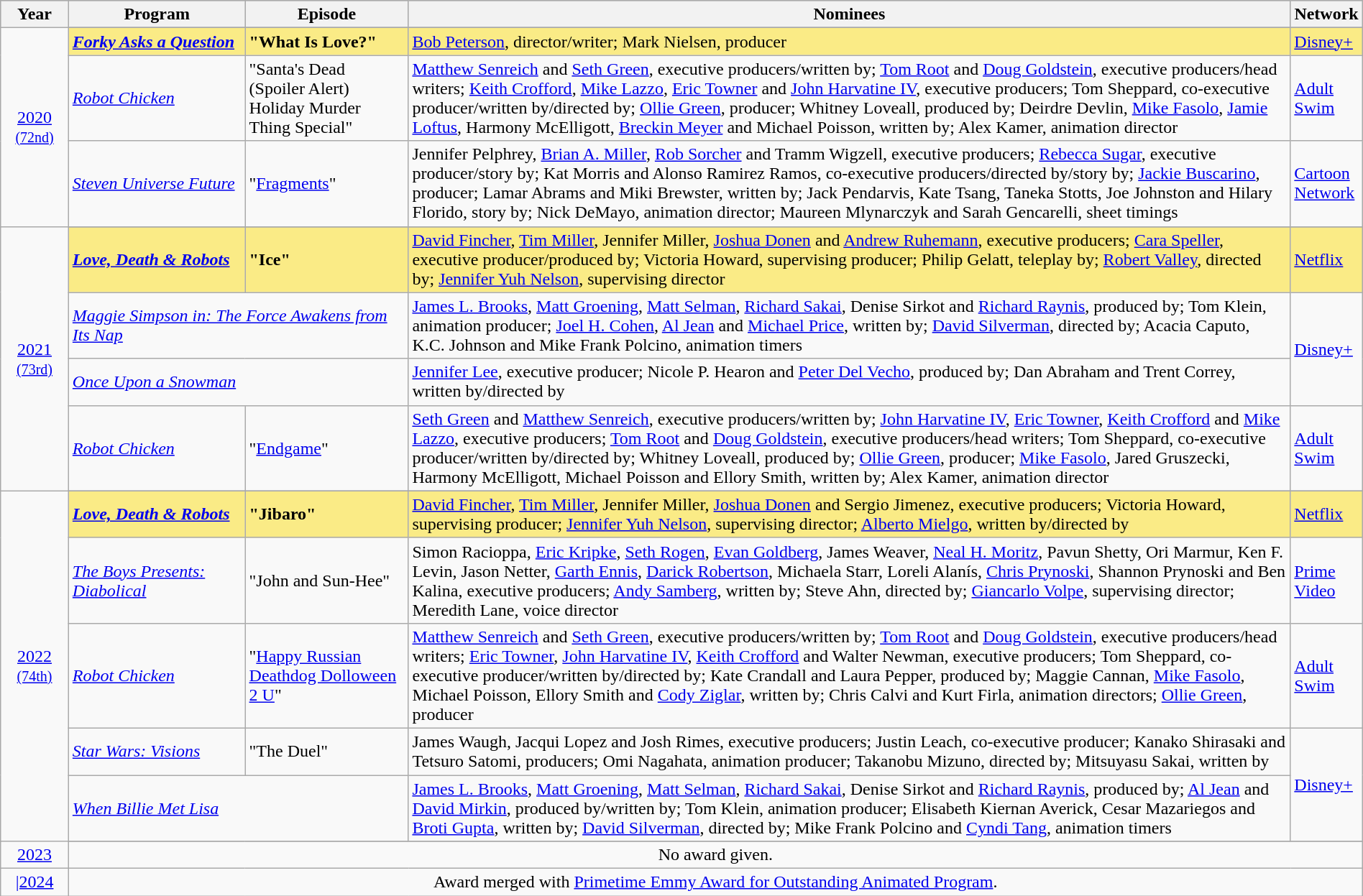<table class="wikitable" style="width:100%">
<tr bgcolor="#bebebe">
<th width="5%">Year</th>
<th width="13%">Program</th>
<th width="12%">Episode</th>
<th width="65%">Nominees</th>
<th width="5%">Network</th>
</tr>
<tr>
<td rowspan=4 style="text-align:center"><a href='#'>2020</a><br><small><a href='#'>(72nd)</a></small><br></td>
</tr>
<tr style="background:#FAEB86">
<td><strong><em><a href='#'>Forky Asks a Question</a></em></strong></td>
<td><strong>"What Is Love?"</strong></td>
<td><a href='#'>Bob Peterson</a>, director/writer; Mark Nielsen, producer</td>
<td><a href='#'>Disney+</a></td>
</tr>
<tr>
<td><em><a href='#'>Robot Chicken</a></em></td>
<td>"Santa's Dead (Spoiler Alert) Holiday Murder Thing Special"</td>
<td><a href='#'>Matthew Senreich</a> and <a href='#'>Seth Green</a>, executive producers/written by; <a href='#'>Tom Root</a> and <a href='#'>Doug Goldstein</a>, executive producers/head writers; <a href='#'>Keith Crofford</a>, <a href='#'>Mike Lazzo</a>, <a href='#'>Eric Towner</a> and <a href='#'>John Harvatine IV</a>, executive producers; Tom Sheppard, co-executive producer/written by/directed by; <a href='#'>Ollie Green</a>, producer; Whitney Loveall, produced by; Deirdre Devlin, <a href='#'>Mike Fasolo</a>, <a href='#'>Jamie Loftus</a>, Harmony McElligott, <a href='#'>Breckin Meyer</a> and Michael Poisson, written by; Alex Kamer, animation director</td>
<td><a href='#'>Adult Swim</a></td>
</tr>
<tr>
<td><em><a href='#'>Steven Universe Future</a></em></td>
<td>"<a href='#'>Fragments</a>"</td>
<td>Jennifer Pelphrey, <a href='#'>Brian A. Miller</a>, <a href='#'>Rob Sorcher</a> and Tramm Wigzell, executive producers; <a href='#'>Rebecca Sugar</a>, executive producer/story by; Kat Morris and Alonso Ramirez Ramos, co-executive producers/directed by/story by; <a href='#'>Jackie Buscarino</a>, producer; Lamar Abrams and Miki Brewster, written by; Jack Pendarvis, Kate Tsang, Taneka Stotts, Joe Johnston and Hilary Florido, story by; Nick DeMayo, animation director; Maureen Mlynarczyk and Sarah Gencarelli, sheet timings</td>
<td><a href='#'>Cartoon Network</a></td>
</tr>
<tr>
<td rowspan="5" style="text-align:center"><a href='#'>2021</a><br><small><a href='#'>(73rd)</a></small><br></td>
</tr>
<tr style="background:#FAEB86">
<td><strong><em><a href='#'>Love, Death & Robots</a></em></strong></td>
<td><strong>"Ice"</strong></td>
<td><a href='#'>David Fincher</a>, <a href='#'>Tim Miller</a>, Jennifer Miller, <a href='#'>Joshua Donen</a> and <a href='#'>Andrew Ruhemann</a>, executive producers; <a href='#'>Cara Speller</a>, executive producer/produced by; Victoria Howard, supervising producer; Philip Gelatt, teleplay by; <a href='#'>Robert Valley</a>, directed by; <a href='#'>Jennifer Yuh Nelson</a>, supervising director</td>
<td><a href='#'>Netflix</a></td>
</tr>
<tr>
<td colspan="2"><em><a href='#'>Maggie Simpson in: The Force Awakens from Its Nap</a></em></td>
<td><a href='#'>James L. Brooks</a>, <a href='#'>Matt Groening</a>, <a href='#'>Matt Selman</a>, <a href='#'>Richard Sakai</a>, Denise Sirkot and <a href='#'>Richard Raynis</a>, produced by; Tom Klein, animation producer; <a href='#'>Joel H. Cohen</a>, <a href='#'>Al Jean</a> and <a href='#'>Michael Price</a>, written by; <a href='#'>David Silverman</a>, directed by; Acacia Caputo, K.C. Johnson and Mike Frank Polcino, animation timers</td>
<td rowspan="2"><a href='#'>Disney+</a></td>
</tr>
<tr>
<td colspan="2"><em><a href='#'>Once Upon a Snowman</a></em></td>
<td><a href='#'>Jennifer Lee</a>, executive producer; Nicole P. Hearon and <a href='#'>Peter Del Vecho</a>, produced by; Dan Abraham and Trent Correy, written by/directed by</td>
</tr>
<tr>
<td><em><a href='#'>Robot Chicken</a></em></td>
<td>"<a href='#'>Endgame</a>"</td>
<td><a href='#'>Seth Green</a> and <a href='#'>Matthew Senreich</a>, executive producers/written by; <a href='#'>John Harvatine IV</a>, <a href='#'>Eric Towner</a>, <a href='#'>Keith Crofford</a> and <a href='#'>Mike Lazzo</a>, executive producers; <a href='#'>Tom Root</a> and <a href='#'>Doug Goldstein</a>, executive producers/head writers; Tom Sheppard, co-executive producer/written by/directed by; Whitney Loveall, produced by; <a href='#'>Ollie Green</a>, producer; <a href='#'>Mike Fasolo</a>, Jared Gruszecki, Harmony McElligott, Michael Poisson and Ellory Smith, written by; Alex Kamer, animation director</td>
<td><a href='#'>Adult Swim</a></td>
</tr>
<tr>
<td rowspan="6" style="text-align:center"><a href='#'>2022</a><br><small><a href='#'>(74th)</a></small><br></td>
</tr>
<tr style="background:#FAEB86">
<td><strong><em><a href='#'>Love, Death & Robots</a></em></strong></td>
<td><strong>"Jibaro"</strong></td>
<td><a href='#'>David Fincher</a>, <a href='#'>Tim Miller</a>, Jennifer Miller, <a href='#'>Joshua Donen</a> and Sergio Jimenez, executive producers; Victoria Howard, supervising producer; <a href='#'>Jennifer Yuh Nelson</a>, supervising director; <a href='#'>Alberto Mielgo</a>, written by/directed by</td>
<td><a href='#'>Netflix</a></td>
</tr>
<tr>
<td><em><a href='#'>The Boys Presents: Diabolical</a></em></td>
<td>"John and Sun-Hee"</td>
<td>Simon Racioppa, <a href='#'>Eric Kripke</a>, <a href='#'>Seth Rogen</a>, <a href='#'>Evan Goldberg</a>, James Weaver, <a href='#'>Neal H. Moritz</a>, Pavun Shetty, Ori Marmur, Ken F. Levin, Jason Netter, <a href='#'>Garth Ennis</a>, <a href='#'>Darick Robertson</a>, Michaela Starr, Loreli Alanís, <a href='#'>Chris Prynoski</a>, Shannon Prynoski and Ben Kalina, executive producers; <a href='#'>Andy Samberg</a>, written by; Steve Ahn, directed by; <a href='#'>Giancarlo Volpe</a>, supervising director; Meredith Lane, voice director</td>
<td><a href='#'>Prime Video</a></td>
</tr>
<tr>
<td><em><a href='#'>Robot Chicken</a></em></td>
<td>"<a href='#'>Happy Russian Deathdog Dolloween 2 U</a>"</td>
<td><a href='#'>Matthew Senreich</a> and <a href='#'>Seth Green</a>, executive producers/written by; <a href='#'>Tom Root</a> and <a href='#'>Doug Goldstein</a>, executive producers/head writers; <a href='#'>Eric Towner</a>, <a href='#'>John Harvatine IV</a>, <a href='#'>Keith Crofford</a> and Walter Newman, executive producers; Tom Sheppard, co-executive producer/written by/directed by; Kate Crandall and Laura Pepper, produced by; Maggie Cannan, <a href='#'>Mike Fasolo</a>, Michael Poisson, Ellory Smith and <a href='#'>Cody Ziglar</a>, written by; Chris Calvi and Kurt Firla, animation directors; <a href='#'>Ollie Green</a>, producer</td>
<td><a href='#'>Adult Swim</a></td>
</tr>
<tr>
<td><em><a href='#'>Star Wars: Visions</a></em></td>
<td>"The Duel"</td>
<td>James Waugh, Jacqui Lopez and Josh Rimes, executive producers; Justin Leach, co-executive producer; Kanako Shirasaki and Tetsuro Satomi, producers; Omi Nagahata, animation producer; Takanobu Mizuno, directed by; Mitsuyasu Sakai, written by</td>
<td rowspan="2"><a href='#'>Disney+</a></td>
</tr>
<tr>
<td colspan="2"><em><a href='#'>When Billie Met Lisa</a></em></td>
<td><a href='#'>James L. Brooks</a>, <a href='#'>Matt Groening</a>, <a href='#'>Matt Selman</a>, <a href='#'>Richard Sakai</a>, Denise Sirkot and <a href='#'>Richard Raynis</a>, produced by; <a href='#'>Al Jean</a> and <a href='#'>David Mirkin</a>, produced by/written by; Tom Klein, animation producer; Elisabeth Kiernan Averick, Cesar Mazariegos and <a href='#'>Broti Gupta</a>, written by; <a href='#'>David Silverman</a>, directed by; Mike Frank Polcino and <a href='#'>Cyndi Tang</a>, animation timers</td>
</tr>
<tr>
<td rowspan="2" align=center><a href='#'>2023</a><br></td>
</tr>
<tr>
<td colspan=4 align="center">No award given.</td>
</tr>
<tr>
<td align="center"><a href='#'>|2024</a> </td>
<td colspan="4" align="center">Award merged with <a href='#'>Primetime Emmy Award for Outstanding Animated Program</a>.</td>
</tr>
</table>
